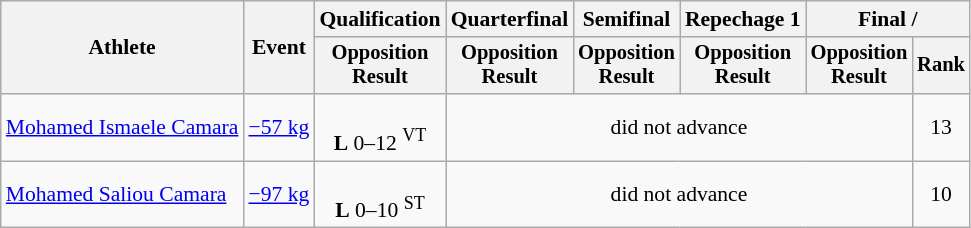<table class="wikitable" style="font-size:90%">
<tr>
<th rowspan=2>Athlete</th>
<th rowspan=2>Event</th>
<th>Qualification</th>
<th>Quarterfinal</th>
<th>Semifinal</th>
<th>Repechage 1</th>
<th colspan=2>Final / </th>
</tr>
<tr style="font-size: 95%">
<th>Opposition<br>Result</th>
<th>Opposition<br>Result</th>
<th>Opposition<br>Result</th>
<th>Opposition<br>Result</th>
<th>Opposition<br>Result</th>
<th>Rank</th>
</tr>
<tr align=center>
<td align=left><a href='#'>Mohamed Ismaele Camara</a></td>
<td align=left><a href='#'>−57 kg</a></td>
<td><br><strong>L</strong> 0–12 <sup>VT</sup></td>
<td colspan=4>did not advance</td>
<td>13</td>
</tr>
<tr align=center>
<td align=left><a href='#'>Mohamed Saliou Camara</a></td>
<td align=left><a href='#'>−97 kg</a></td>
<td><br><strong>L</strong> 0–10 <sup>ST</sup></td>
<td colspan=4>did not advance</td>
<td>10</td>
</tr>
</table>
